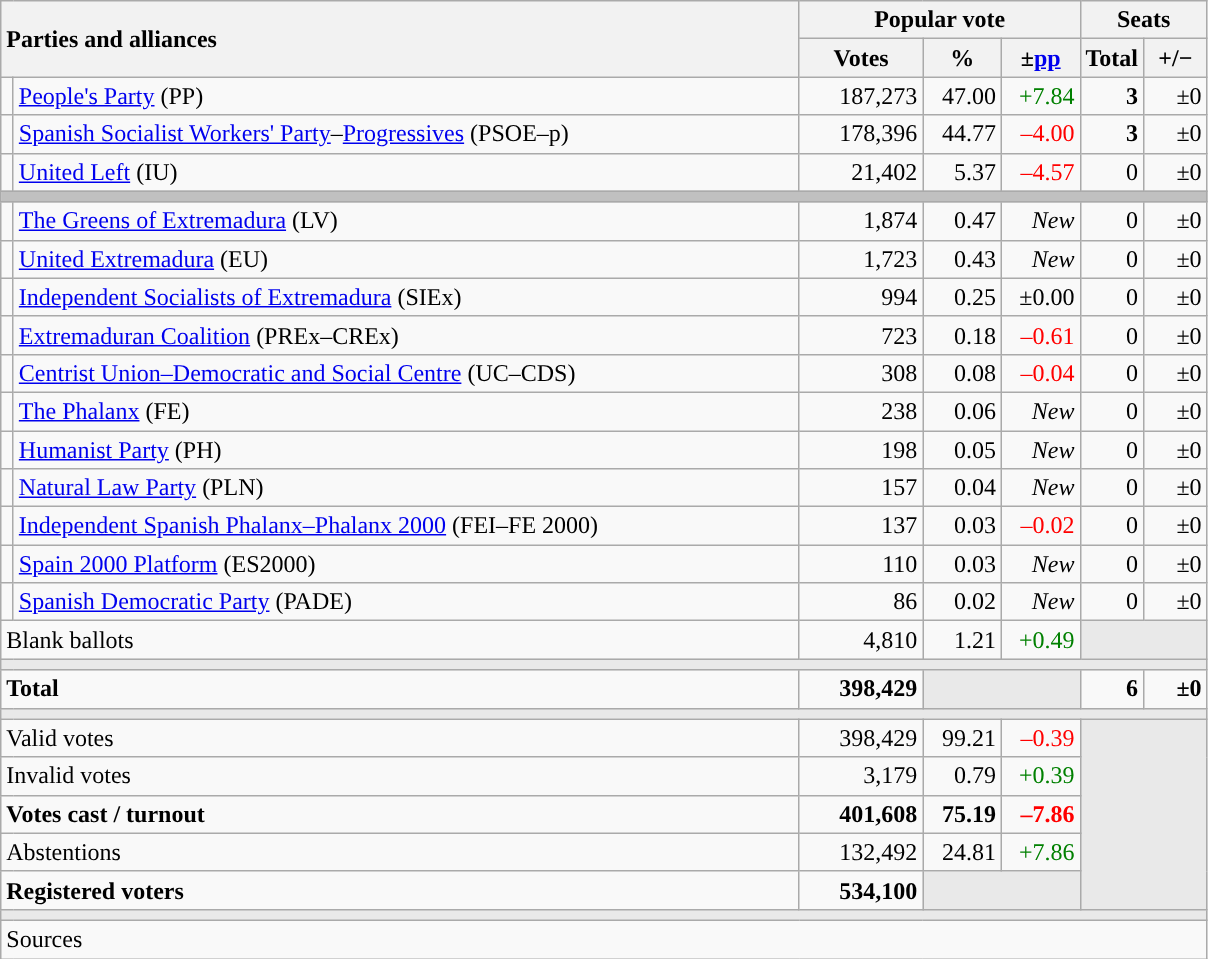<table class="wikitable" style="text-align:right;">
<tr>
<th style="text-align:left;" rowspan="2" colspan="2" width="525">Parties and alliances</th>
<th colspan="3">Popular vote</th>
<th colspan="2">Seats</th>
</tr>
<tr>
<th width="75">Votes</th>
<th width="45">%</th>
<th width="45">±<a href='#'>pp</a></th>
<th width="35">Total</th>
<th width="35">+/−</th>
</tr>
<tr>
<td width="1" style="color:inherit;background:"></td>
<td align="left"><a href='#'>People's Party</a> (PP)</td>
<td>187,273</td>
<td>47.00</td>
<td style="color:green;">+7.84</td>
<td><strong>3</strong></td>
<td>±0</td>
</tr>
<tr>
<td style="color:inherit;background:"></td>
<td align="left"><a href='#'>Spanish Socialist Workers' Party</a>–<a href='#'>Progressives</a> (PSOE–p)</td>
<td>178,396</td>
<td>44.77</td>
<td style="color:red;">–4.00</td>
<td><strong>3</strong></td>
<td>±0</td>
</tr>
<tr>
<td style="color:inherit;background:"></td>
<td align="left"><a href='#'>United Left</a> (IU)</td>
<td>21,402</td>
<td>5.37</td>
<td style="color:red;">–4.57</td>
<td>0</td>
<td>±0</td>
</tr>
<tr>
<td colspan="7" bgcolor="#C0C0C0"></td>
</tr>
<tr>
<td style="color:inherit;background:"></td>
<td align="left"><a href='#'>The Greens of Extremadura</a> (LV)</td>
<td>1,874</td>
<td>0.47</td>
<td><em>New</em></td>
<td>0</td>
<td>±0</td>
</tr>
<tr>
<td style="color:inherit;background:"></td>
<td align="left"><a href='#'>United Extremadura</a> (EU)</td>
<td>1,723</td>
<td>0.43</td>
<td><em>New</em></td>
<td>0</td>
<td>±0</td>
</tr>
<tr>
<td style="color:inherit;background:"></td>
<td align="left"><a href='#'>Independent Socialists of Extremadura</a> (SIEx)</td>
<td>994</td>
<td>0.25</td>
<td>±0.00</td>
<td>0</td>
<td>±0</td>
</tr>
<tr>
<td style="color:inherit;background:"></td>
<td align="left"><a href='#'>Extremaduran Coalition</a> (PREx–CREx)</td>
<td>723</td>
<td>0.18</td>
<td style="color:red;">–0.61</td>
<td>0</td>
<td>±0</td>
</tr>
<tr>
<td style="color:inherit;background:"></td>
<td align="left"><a href='#'>Centrist Union–Democratic and Social Centre</a> (UC–CDS)</td>
<td>308</td>
<td>0.08</td>
<td style="color:red;">–0.04</td>
<td>0</td>
<td>±0</td>
</tr>
<tr>
<td style="color:inherit;background:"></td>
<td align="left"><a href='#'>The Phalanx</a> (FE)</td>
<td>238</td>
<td>0.06</td>
<td><em>New</em></td>
<td>0</td>
<td>±0</td>
</tr>
<tr>
<td style="color:inherit;background:"></td>
<td align="left"><a href='#'>Humanist Party</a> (PH)</td>
<td>198</td>
<td>0.05</td>
<td><em>New</em></td>
<td>0</td>
<td>±0</td>
</tr>
<tr>
<td style="color:inherit;background:"></td>
<td align="left"><a href='#'>Natural Law Party</a> (PLN)</td>
<td>157</td>
<td>0.04</td>
<td><em>New</em></td>
<td>0</td>
<td>±0</td>
</tr>
<tr>
<td style="color:inherit;background:"></td>
<td align="left"><a href='#'>Independent Spanish Phalanx–Phalanx 2000</a> (FEI–FE 2000)</td>
<td>137</td>
<td>0.03</td>
<td style="color:red;">–0.02</td>
<td>0</td>
<td>±0</td>
</tr>
<tr>
<td style="color:inherit;background:"></td>
<td align="left"><a href='#'>Spain 2000 Platform</a> (ES2000)</td>
<td>110</td>
<td>0.03</td>
<td><em>New</em></td>
<td>0</td>
<td>±0</td>
</tr>
<tr>
<td style="color:inherit;background:"></td>
<td align="left"><a href='#'>Spanish Democratic Party</a> (PADE)</td>
<td>86</td>
<td>0.02</td>
<td><em>New</em></td>
<td>0</td>
<td>±0</td>
</tr>
<tr>
<td align="left" colspan="2">Blank ballots</td>
<td>4,810</td>
<td>1.21</td>
<td style="color:green;">+0.49</td>
<td bgcolor="#E9E9E9" colspan="2"></td>
</tr>
<tr>
<td colspan="7" bgcolor="#E9E9E9"></td>
</tr>
<tr style="font-weight:bold;">
<td align="left" colspan="2">Total</td>
<td>398,429</td>
<td bgcolor="#E9E9E9" colspan="2"></td>
<td>6</td>
<td>±0</td>
</tr>
<tr>
<td colspan="7" bgcolor="#E9E9E9"></td>
</tr>
<tr>
<td align="left" colspan="2">Valid votes</td>
<td>398,429</td>
<td>99.21</td>
<td style="color:red;">–0.39</td>
<td bgcolor="#E9E9E9" colspan="2" rowspan="5"></td>
</tr>
<tr>
<td align="left" colspan="2">Invalid votes</td>
<td>3,179</td>
<td>0.79</td>
<td style="color:green;">+0.39</td>
</tr>
<tr style="font-weight:bold;">
<td align="left" colspan="2">Votes cast / turnout</td>
<td>401,608</td>
<td>75.19</td>
<td style="color:red;">–7.86</td>
</tr>
<tr>
<td align="left" colspan="2">Abstentions</td>
<td>132,492</td>
<td>24.81</td>
<td style="color:green;">+7.86</td>
</tr>
<tr style="font-weight:bold;">
<td align="left" colspan="2">Registered voters</td>
<td>534,100</td>
<td bgcolor="#E9E9E9" colspan="2"></td>
</tr>
<tr>
<td colspan="7" bgcolor="#E9E9E9"></td>
</tr>
<tr>
<td align="left" colspan="7">Sources</td>
</tr>
</table>
